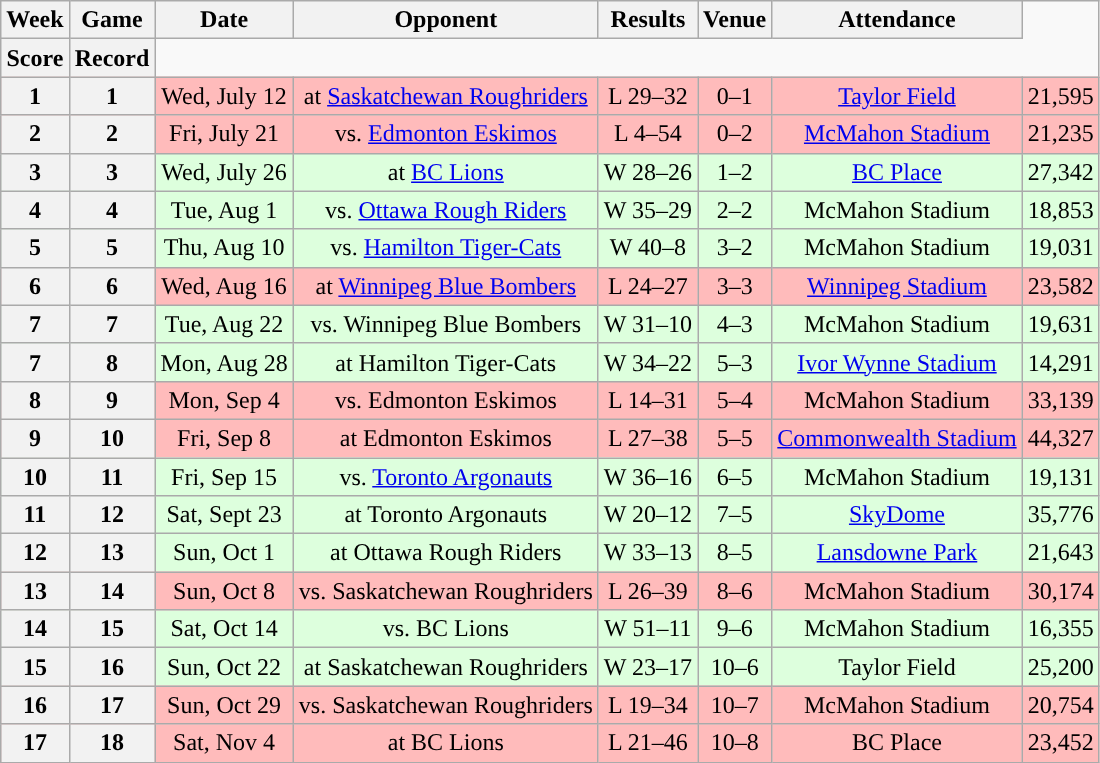<table class="wikitable" style="text-align:center">
<tr>
<th>Week</th>
<th>Game</th>
<th>Date</th>
<th>Opponent</th>
<th>Results</th>
<th>Venue</th>
<th>Attendance</th>
</tr>
<tr>
<th>Score</th>
<th>Record</th>
</tr>
<tr style="background:#ffbbbb">
<th>1</th>
<th>1</th>
<td>Wed, July 12</td>
<td>at <a href='#'>Saskatchewan Roughriders</a></td>
<td>L 29–32</td>
<td>0–1</td>
<td><a href='#'>Taylor Field</a></td>
<td>21,595</td>
</tr>
<tr style="background:#ffbbbb">
<th>2</th>
<th>2</th>
<td>Fri, July 21</td>
<td>vs. <a href='#'>Edmonton Eskimos</a></td>
<td>L 4–54</td>
<td>0–2</td>
<td><a href='#'>McMahon Stadium</a></td>
<td>21,235</td>
</tr>
<tr style="background:#ddffdd">
<th>3</th>
<th>3</th>
<td>Wed, July 26</td>
<td>at <a href='#'>BC Lions</a></td>
<td>W 28–26</td>
<td>1–2</td>
<td><a href='#'>BC Place</a></td>
<td>27,342</td>
</tr>
<tr style="background:#ddffdd">
<th>4</th>
<th>4</th>
<td>Tue, Aug 1</td>
<td>vs. <a href='#'>Ottawa Rough Riders</a></td>
<td>W 35–29</td>
<td>2–2</td>
<td>McMahon Stadium</td>
<td>18,853</td>
</tr>
<tr style="background:#ddffdd">
<th>5</th>
<th>5</th>
<td>Thu, Aug 10</td>
<td>vs. <a href='#'>Hamilton Tiger-Cats</a></td>
<td>W 40–8</td>
<td>3–2</td>
<td>McMahon Stadium</td>
<td>19,031</td>
</tr>
<tr style="background:#ffbbbb">
<th>6</th>
<th>6</th>
<td>Wed, Aug 16</td>
<td>at <a href='#'>Winnipeg Blue Bombers</a></td>
<td>L 24–27</td>
<td>3–3</td>
<td><a href='#'>Winnipeg Stadium</a></td>
<td>23,582</td>
</tr>
<tr style="background:#ddffdd">
<th>7</th>
<th>7</th>
<td>Tue, Aug 22</td>
<td>vs. Winnipeg Blue Bombers</td>
<td>W 31–10</td>
<td>4–3</td>
<td>McMahon Stadium</td>
<td>19,631</td>
</tr>
<tr style="background:#ddffdd">
<th>7</th>
<th>8</th>
<td>Mon, Aug 28</td>
<td>at Hamilton Tiger-Cats</td>
<td>W 34–22</td>
<td>5–3</td>
<td><a href='#'>Ivor Wynne Stadium</a></td>
<td>14,291</td>
</tr>
<tr style="background:#ffbbbb">
<th>8</th>
<th>9</th>
<td>Mon, Sep 4</td>
<td>vs. Edmonton Eskimos</td>
<td>L 14–31</td>
<td>5–4</td>
<td>McMahon Stadium</td>
<td>33,139</td>
</tr>
<tr style="background:#ffbbbb">
<th>9</th>
<th>10</th>
<td>Fri, Sep 8</td>
<td>at Edmonton Eskimos</td>
<td>L 27–38</td>
<td>5–5</td>
<td><a href='#'>Commonwealth Stadium</a></td>
<td>44,327</td>
</tr>
<tr style="background:#ddffdd">
<th>10</th>
<th>11</th>
<td>Fri, Sep 15</td>
<td>vs. <a href='#'>Toronto Argonauts</a></td>
<td>W 36–16</td>
<td>6–5</td>
<td>McMahon Stadium</td>
<td>19,131</td>
</tr>
<tr style="background:#ddffdd">
<th>11</th>
<th>12</th>
<td>Sat, Sept 23</td>
<td>at Toronto Argonauts</td>
<td>W 20–12</td>
<td>7–5</td>
<td><a href='#'>SkyDome</a></td>
<td>35,776</td>
</tr>
<tr style="background:#ddffdd">
<th>12</th>
<th>13</th>
<td>Sun, Oct 1</td>
<td>at Ottawa Rough Riders</td>
<td>W 33–13</td>
<td>8–5</td>
<td><a href='#'>Lansdowne Park</a></td>
<td>21,643</td>
</tr>
<tr style="background:#ffbbbb">
<th>13</th>
<th>14</th>
<td>Sun, Oct 8</td>
<td>vs. Saskatchewan Roughriders</td>
<td>L 26–39</td>
<td>8–6</td>
<td>McMahon Stadium</td>
<td>30,174</td>
</tr>
<tr style="background:#ddffdd">
<th>14</th>
<th>15</th>
<td>Sat, Oct 14</td>
<td>vs. BC Lions</td>
<td>W 51–11</td>
<td>9–6</td>
<td>McMahon Stadium</td>
<td>16,355</td>
</tr>
<tr style="background:#ddffdd">
<th>15</th>
<th>16</th>
<td>Sun, Oct 22</td>
<td>at Saskatchewan Roughriders</td>
<td>W 23–17</td>
<td>10–6</td>
<td>Taylor Field</td>
<td>25,200</td>
</tr>
<tr style="background:#ffbbbb">
<th>16</th>
<th>17</th>
<td>Sun, Oct 29</td>
<td>vs. Saskatchewan Roughriders</td>
<td>L 19–34</td>
<td>10–7</td>
<td>McMahon Stadium</td>
<td>20,754</td>
</tr>
<tr style="background:#ffbbbb">
<th>17</th>
<th>18</th>
<td>Sat, Nov 4</td>
<td>at BC Lions</td>
<td>L 21–46</td>
<td>10–8</td>
<td>BC Place</td>
<td>23,452</td>
</tr>
</table>
